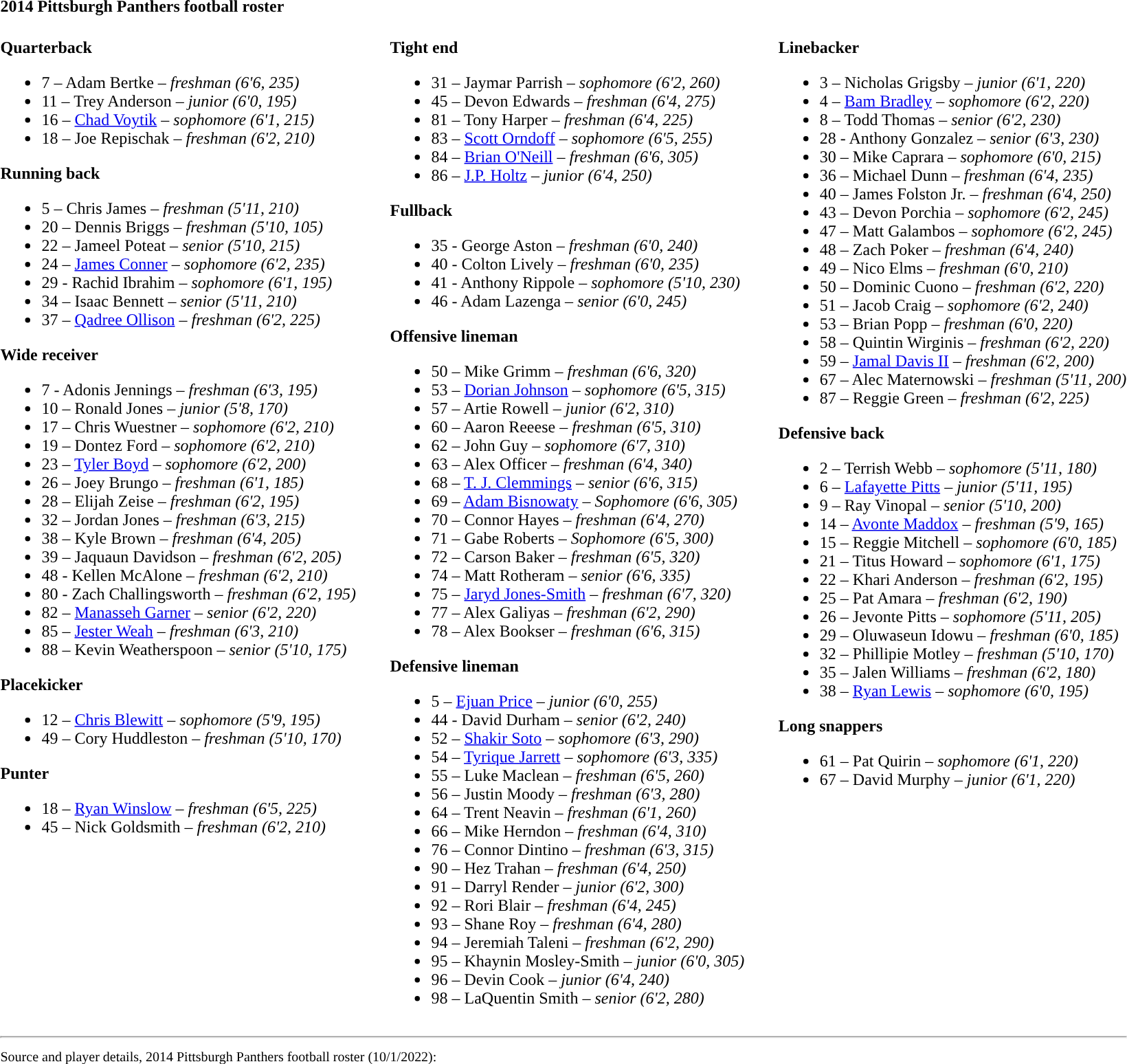<table class="toccolours" style="text-align: left;">
<tr>
<td colspan=11><strong>2014 Pittsburgh Panthers football roster</strong></td>
</tr>
<tr>
<td valign="top"><br><strong>Quarterback</strong><ul><li>7 – Adam Bertke – <em>freshman (6'6, 235)</em></li><li>11 – Trey Anderson – <em> junior (6'0, 195)</em></li><li>16 – <a href='#'>Chad Voytik</a> – <em> sophomore (6'1, 215)</em></li><li>18 – Joe Repischak – <em>freshman (6'2, 210)</em></li></ul><strong>Running back</strong><ul><li>5 – Chris James – <em>freshman (5'11, 210)</em></li><li>20 – Dennis Briggs – <em>freshman (5'10, 105)</em></li><li>22 – Jameel Poteat – <em>senior (5'10, 215)</em></li><li>24 – <a href='#'>James Conner</a> – <em>sophomore  (6'2, 235)</em></li><li>29 - Rachid Ibrahim – <em>sophomore (6'1, 195)</em></li><li>34 – Isaac Bennett – <em>senior (5'11, 210)</em></li><li>37 – <a href='#'>Qadree Ollison</a> – <em>freshman (6'2, 225)</em></li></ul><strong>Wide receiver</strong><ul><li>7 - Adonis Jennings – <em>freshman (6'3, 195)</em></li><li>10 – Ronald Jones – <em> junior (5'8, 170)</em></li><li>17 – Chris Wuestner – <em> sophomore (6'2, 210)</em></li><li>19 – Dontez Ford – <em> sophomore (6'2, 210)</em></li><li>23 – <a href='#'>Tyler Boyd</a> – <em>sophomore (6'2, 200)</em></li><li>26 – Joey Brungo – <em>freshman (6'1, 185)</em></li><li>28 – Elijah Zeise – <em>freshman (6'2, 195)</em></li><li>32 – Jordan Jones – <em>freshman (6'3, 215)</em></li><li>38 – Kyle Brown – <em>freshman (6'4, 205)</em></li><li>39 – Jaquaun Davidson – <em>freshman (6'2, 205)</em></li><li>48 - Kellen McAlone – <em>freshman (6'2, 210)</em></li><li>80 - Zach Challingsworth – <em> freshman (6'2, 195)</em></li><li>82 – <a href='#'>Manasseh Garner</a> – <em> senior (6'2, 220)</em></li><li>85 – <a href='#'>Jester Weah</a> – <em> freshman (6'3, 210)</em></li><li>88 – Kevin Weatherspoon – <em> senior (5'10, 175)</em></li></ul><strong>Placekicker</strong><ul><li>12 – <a href='#'>Chris Blewitt</a> – <em>sophomore (5'9, 195)</em></li><li>49 – Cory Huddleston – <em>freshman (5'10, 170)</em></li></ul><strong>Punter</strong><ul><li>18 – <a href='#'>Ryan Winslow</a> – <em> freshman (6'5, 225)</em></li><li>45 – Nick Goldsmith – <em>freshman (6'2, 210)</em></li></ul></td>
<td width="25"> </td>
<td valign="top"><br><strong>Tight end</strong><ul><li>31 – Jaymar Parrish – <em>sophomore (6'2, 260)</em></li><li>45 – Devon Edwards – <em> freshman (6'4, 275)</em></li><li>81 – Tony Harper – <em> freshman (6'4, 225)</em></li><li>83 – <a href='#'>Scott Orndoff</a> – <em>sophomore (6'5, 255)</em></li><li>84 – <a href='#'>Brian O'Neill</a> – <em>freshman (6'6, 305)</em></li><li>86 – <a href='#'>J.P. Holtz</a> – <em>junior (6'4, 250)</em></li></ul><strong>Fullback</strong><ul><li>35 - George Aston – <em>freshman (6'0, 240)</em></li><li>40 - Colton Lively – <em> freshman (6'0, 235)</em></li><li>41 - Anthony Rippole – <em> sophomore (5'10, 230)</em></li><li>46 - Adam Lazenga – <em> senior (6'0, 245)</em></li></ul><strong>Offensive lineman</strong><ul><li>50 – Mike Grimm – <em>freshman (6'6, 320)</em></li><li>53 – <a href='#'>Dorian Johnson</a> – <em>sophomore (6'5, 315)</em></li><li>57 – Artie Rowell – <em> junior (6'2, 310)</em></li><li>60 – Aaron Reeese – <em> freshman (6'5, 310)</em></li><li>62 – John Guy – <em> sophomore (6'7, 310)</em></li><li>63 – Alex Officer – <em> freshman (6'4, 340)</em></li><li>68 – <a href='#'>T. J. Clemmings</a> – <em> senior (6'6, 315)</em></li><li>69 – <a href='#'>Adam Bisnowaty</a> – <em>Sophomore (6'6, 305)</em></li><li>70 – Connor Hayes – <em>freshman (6'4, 270)</em></li><li>71 – Gabe Roberts – <em>Sophomore (6'5, 300)</em></li><li>72 – Carson Baker – <em> freshman (6'5, 320)</em></li><li>74 – Matt Rotheram – <em> senior (6'6, 335)</em></li><li>75 – <a href='#'>Jaryd Jones-Smith</a> – <em> freshman (6'7, 320)</em></li><li>77 – Alex Galiyas – <em>freshman (6'2, 290)</em></li><li>78 – Alex Bookser – <em>freshman (6'6, 315)</em></li></ul><strong>Defensive lineman</strong><ul><li>5 – <a href='#'>Ejuan Price</a> – <em> junior (6'0, 255)</em></li><li>44 - David Durham – <em> senior (6'2, 240)</em></li><li>52 – <a href='#'>Shakir Soto</a> – <em>sophomore (6'3, 290)</em></li><li>54 – <a href='#'>Tyrique Jarrett</a> – <em>sophomore (6'3, 335)</em></li><li>55 – Luke Maclean – <em> freshman (6'5, 260)</em></li><li>56 – Justin Moody – <em> freshman (6'3, 280)</em></li><li>64 – Trent Neavin – <em> freshman (6'1, 260)</em></li><li>66 – Mike Herndon – <em>freshman (6'4, 310)</em></li><li>76 – Connor Dintino – <em>freshman (6'3, 315)</em></li><li>90 – Hez Trahan – <em>freshman (6'4, 250)</em></li><li>91 – Darryl Render – <em>junior (6'2, 300)</em></li><li>92 – Rori Blair – <em>freshman (6'4, 245)</em></li><li>93 – Shane Roy – <em>freshman (6'4, 280)</em></li><li>94 – Jeremiah Taleni – <em> freshman (6'2, 290)</em></li><li>95 – Khaynin Mosley-Smith – <em> junior (6'0, 305)</em></li><li>96 – Devin Cook – <em> junior (6'4, 240)</em></li><li>98 – LaQuentin Smith – <em>senior (6'2, 280)</em></li></ul></td>
<td width="25"> </td>
<td valign="top"><br><strong>Linebacker</strong><ul><li>3 – Nicholas Grigsby – <em> junior (6'1, 220)</em></li><li>4 – <a href='#'>Bam Bradley</a> – <em> sophomore (6'2, 220)</em></li><li>8 – Todd Thomas – <em> senior (6'2, 230)</em></li><li>28 - Anthony Gonzalez – <em> senior (6'3, 230) </em></li><li>30 – Mike Caprara – <em> sophomore (6'0, 215)</em></li><li>36 – Michael Dunn – <em> freshman (6'4, 235)</em></li><li>40 – James Folston Jr. – <em>freshman (6'4, 250)</em></li><li>43 – Devon Porchia – <em> sophomore (6'2, 245)</em></li><li>47 – Matt Galambos – <em>sophomore (6'2, 245)</em></li><li>48 – Zach Poker – <em> freshman (6'4, 240)</em></li><li>49 – Nico Elms – <em> freshman (6'0, 210)</em></li><li>50 – Dominic Cuono – <em>freshman (6'2, 220)</em></li><li>51 – Jacob Craig – <em> sophomore (6'2, 240)</em></li><li>53 – Brian Popp – <em>freshman (6'0, 220)</em></li><li>58 – Quintin Wirginis – <em>freshman (6'2, 220)</em></li><li>59 – <a href='#'>Jamal Davis II</a> – <em>freshman (6'2, 200)</em></li><li>67 – Alec Maternowski – <em>freshman (5'11, 200)</em></li><li>87 – Reggie Green – <em> freshman (6'2, 225)</em></li></ul><strong>Defensive back</strong><ul><li>2 – Terrish Webb – <em>sophomore (5'11, 180)</em></li><li>6 – <a href='#'>Lafayette Pitts</a> – <em> junior (5'11, 195)</em></li><li>9 – Ray Vinopal – <em> senior (5'10, 200)</em></li><li>14 – <a href='#'>Avonte Maddox</a> – <em>freshman (5'9, 165)</em></li><li>15 – Reggie Mitchell – <em> sophomore (6'0, 185)</em></li><li>21 – Titus Howard – <em>sophomore (6'1, 175)</em></li><li>22 – Khari Anderson – <em>freshman (6'2, 195)</em></li><li>25 – Pat Amara – <em>freshman (6'2, 190)</em></li><li>26 – Jevonte Pitts – <em> sophomore (5'11, 205)</em></li><li>29 – Oluwaseun Idowu – <em>freshman (6'0, 185)</em></li><li>32 – Phillipie Motley – <em>freshman (5'10, 170)</em></li><li>35 – Jalen Williams – <em>freshman (6'2, 180)</em></li><li>38 – <a href='#'>Ryan Lewis</a> – <em> sophomore (6'0, 195)</em></li></ul><strong>Long snappers</strong><ul><li>61 – Pat Quirin – <em> sophomore (6'1, 220)</em></li><li>67 – David Murphy – <em> junior (6'1, 220)</em></li></ul></td>
</tr>
<tr>
<td colspan="7"><hr><small>Source and player details, 2014 Pittsburgh Panthers football roster (10/1/2022):</small></td>
</tr>
</table>
